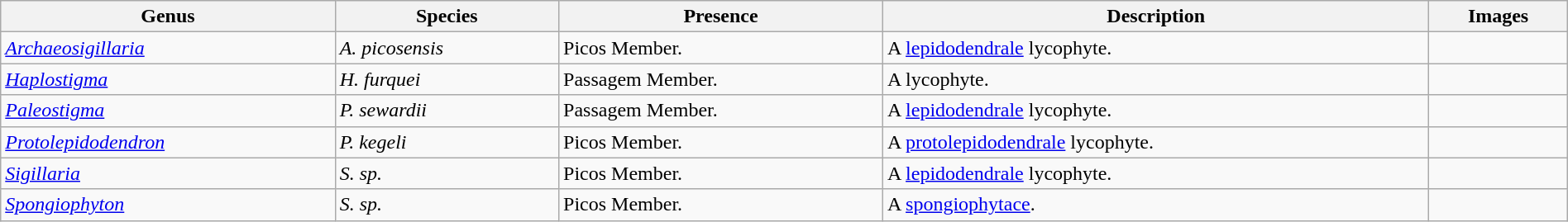<table class="wikitable" align="center" width="100%">
<tr>
<th>Genus</th>
<th>Species</th>
<th>Presence</th>
<th>Description</th>
<th>Images</th>
</tr>
<tr>
<td><em><a href='#'>Archaeosigillaria</a></em></td>
<td><em>A. picosensis</em></td>
<td>Picos Member.</td>
<td>A <a href='#'>lepidodendrale</a> lycophyte.</td>
<td></td>
</tr>
<tr>
<td><em><a href='#'>Haplostigma</a></em></td>
<td><em>H. furquei</em></td>
<td>Passagem Member.</td>
<td>A lycophyte.</td>
<td></td>
</tr>
<tr>
<td><em><a href='#'>Paleostigma</a></em></td>
<td><em>P. sewardii</em></td>
<td>Passagem Member.</td>
<td>A <a href='#'>lepidodendrale</a> lycophyte.</td>
<td></td>
</tr>
<tr>
<td><em><a href='#'>Protolepidodendron</a></em></td>
<td><em>P. kegeli</em></td>
<td>Picos Member.</td>
<td>A <a href='#'>protolepidodendrale</a> lycophyte.</td>
<td></td>
</tr>
<tr>
<td><em><a href='#'>Sigillaria</a></em></td>
<td><em>S. sp.</em></td>
<td>Picos Member.</td>
<td>A <a href='#'>lepidodendrale</a> lycophyte.</td>
<td></td>
</tr>
<tr>
<td><em><a href='#'>Spongiophyton</a></em></td>
<td><em>S. sp.</em></td>
<td>Picos Member.</td>
<td>A <a href='#'>spongiophytace</a>.</td>
<td></td>
</tr>
</table>
